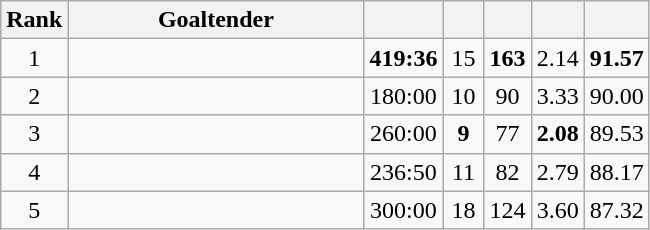<table class="wikitable">
<tr>
<th width="20">Rank</th>
<th width="190">Goaltender</th>
<th width="20"></th>
<th width="20"></th>
<th width="20"></th>
<th width="20"></th>
<th width="20"></th>
</tr>
<tr align=center>
<td>1</td>
<td align=left></td>
<td><strong>419:36</strong></td>
<td>15</td>
<td><strong>163</strong></td>
<td>2.14</td>
<td><strong>91.57</strong></td>
</tr>
<tr align=center>
<td>2</td>
<td align=left></td>
<td>180:00</td>
<td>10</td>
<td>90</td>
<td>3.33</td>
<td>90.00</td>
</tr>
<tr align=center>
<td>3</td>
<td align=left></td>
<td>260:00</td>
<td><strong>9</strong></td>
<td>77</td>
<td><strong>2.08</strong></td>
<td>89.53</td>
</tr>
<tr align=center>
<td>4</td>
<td align=left></td>
<td>236:50</td>
<td>11</td>
<td>82</td>
<td>2.79</td>
<td>88.17</td>
</tr>
<tr align=center>
<td>5</td>
<td align=left></td>
<td>300:00</td>
<td>18</td>
<td>124</td>
<td>3.60</td>
<td>87.32</td>
</tr>
</table>
